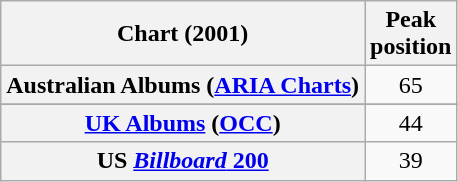<table class="wikitable sortable plainrowheaders">
<tr>
<th scope="col">Chart (2001)</th>
<th scope="col">Peak<br>position</th>
</tr>
<tr>
<th scope="row">Australian Albums (<a href='#'>ARIA Charts</a>)</th>
<td align="center">65</td>
</tr>
<tr>
</tr>
<tr>
<th scope="row"><a href='#'>UK Albums</a> (<a href='#'>OCC</a>)</th>
<td align="center">44</td>
</tr>
<tr>
<th scope="row">US <a href='#'><em>Billboard</em> 200</a></th>
<td align="center">39</td>
</tr>
</table>
